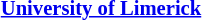<table class="toccolours" style="margin: 0 auto; width:90%; font-size: 0.86em">
<tr>
<th colspan="3"><a href='#'>University of Limerick</a></th>
</tr>
<tr>
<td style="width: 33%;"></td>
<td style="width: 33%;"><br></td>
<td style="width: 33%;"></td>
</tr>
</table>
